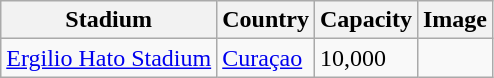<table class="wikitable sortable">
<tr>
<th>Stadium</th>
<th>Country</th>
<th>Capacity</th>
<th>Image</th>
</tr>
<tr>
<td><a href='#'>Ergilio Hato Stadium</a></td>
<td><a href='#'>Curaçao</a></td>
<td>10,000</td>
<td></td>
</tr>
</table>
